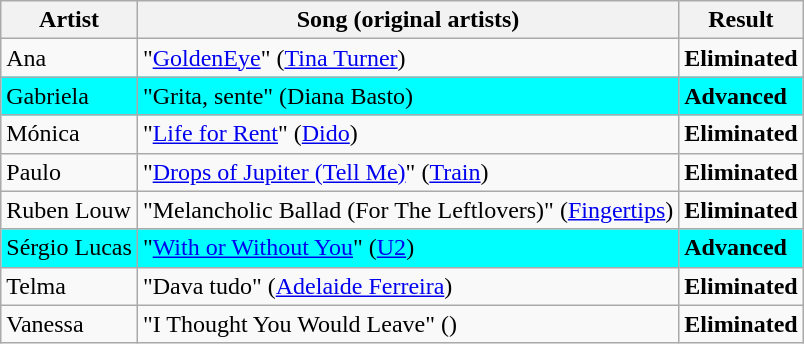<table class=wikitable>
<tr>
<th>Artist</th>
<th>Song (original artists)</th>
<th>Result</th>
</tr>
<tr>
<td>Ana</td>
<td>"<a href='#'>GoldenEye</a>" (<a href='#'>Tina Turner</a>)</td>
<td><strong>Eliminated</strong></td>
</tr>
<tr style="background:cyan;">
<td>Gabriela</td>
<td>"Grita, sente" (Diana Basto)</td>
<td><strong>Advanced</strong></td>
</tr>
<tr>
<td>Mónica</td>
<td>"<a href='#'>Life for Rent</a>" (<a href='#'>Dido</a>)</td>
<td><strong>Eliminated</strong></td>
</tr>
<tr>
<td>Paulo</td>
<td>"<a href='#'>Drops of Jupiter (Tell Me)</a>" (<a href='#'>Train</a>)</td>
<td><strong>Eliminated</strong></td>
</tr>
<tr>
<td>Ruben Louw</td>
<td>"Melancholic Ballad (For The Leftlovers)" (<a href='#'>Fingertips</a>)</td>
<td><strong>Eliminated</strong></td>
</tr>
<tr style="background:cyan;">
<td>Sérgio Lucas</td>
<td>"<a href='#'>With or Without You</a>" (<a href='#'>U2</a>)</td>
<td><strong>Advanced</strong></td>
</tr>
<tr>
<td>Telma</td>
<td>"Dava tudo" (<a href='#'>Adelaide Ferreira</a>)</td>
<td><strong>Eliminated</strong></td>
</tr>
<tr>
<td>Vanessa</td>
<td>"I Thought You Would Leave" ()</td>
<td><strong>Eliminated</strong></td>
</tr>
</table>
